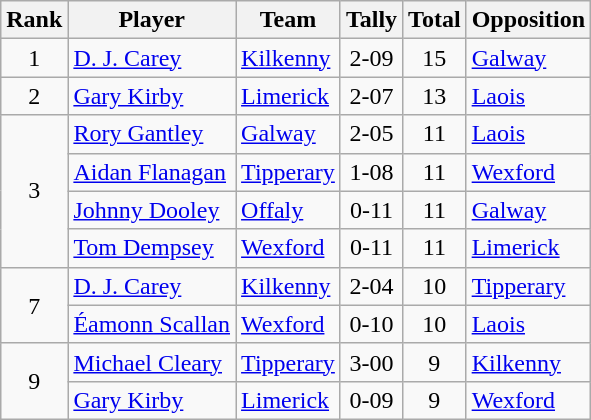<table class="wikitable">
<tr>
<th>Rank</th>
<th>Player</th>
<th>Team</th>
<th>Tally</th>
<th>Total</th>
<th>Opposition</th>
</tr>
<tr>
<td rowspan=1 align=center>1</td>
<td><a href='#'>D. J. Carey</a></td>
<td><a href='#'>Kilkenny</a></td>
<td align=center>2-09</td>
<td align=center>15</td>
<td><a href='#'>Galway</a></td>
</tr>
<tr>
<td rowspan=1 align=center>2</td>
<td><a href='#'>Gary Kirby</a></td>
<td><a href='#'>Limerick</a></td>
<td align=center>2-07</td>
<td align=center>13</td>
<td><a href='#'>Laois</a></td>
</tr>
<tr>
<td rowspan=4 align=center>3</td>
<td><a href='#'>Rory Gantley</a></td>
<td><a href='#'>Galway</a></td>
<td align=center>2-05</td>
<td align=center>11</td>
<td><a href='#'>Laois</a></td>
</tr>
<tr>
<td><a href='#'>Aidan Flanagan</a></td>
<td><a href='#'>Tipperary</a></td>
<td align=center>1-08</td>
<td align=center>11</td>
<td><a href='#'>Wexford</a></td>
</tr>
<tr>
<td><a href='#'>Johnny Dooley</a></td>
<td><a href='#'>Offaly</a></td>
<td align=center>0-11</td>
<td align=center>11</td>
<td><a href='#'>Galway</a></td>
</tr>
<tr>
<td><a href='#'>Tom Dempsey</a></td>
<td><a href='#'>Wexford</a></td>
<td align=center>0-11</td>
<td align=center>11</td>
<td><a href='#'>Limerick</a></td>
</tr>
<tr>
<td rowspan=2 align=center>7</td>
<td><a href='#'>D. J. Carey</a></td>
<td><a href='#'>Kilkenny</a></td>
<td align=center>2-04</td>
<td align=center>10</td>
<td><a href='#'>Tipperary</a></td>
</tr>
<tr>
<td><a href='#'>Éamonn Scallan</a></td>
<td><a href='#'>Wexford</a></td>
<td align=center>0-10</td>
<td align=center>10</td>
<td><a href='#'>Laois</a></td>
</tr>
<tr>
<td rowspan=2 align=center>9</td>
<td><a href='#'>Michael Cleary</a></td>
<td><a href='#'>Tipperary</a></td>
<td align=center>3-00</td>
<td align=center>9</td>
<td><a href='#'>Kilkenny</a></td>
</tr>
<tr>
<td><a href='#'>Gary Kirby</a></td>
<td><a href='#'>Limerick</a></td>
<td align=center>0-09</td>
<td align=center>9</td>
<td><a href='#'>Wexford</a></td>
</tr>
</table>
